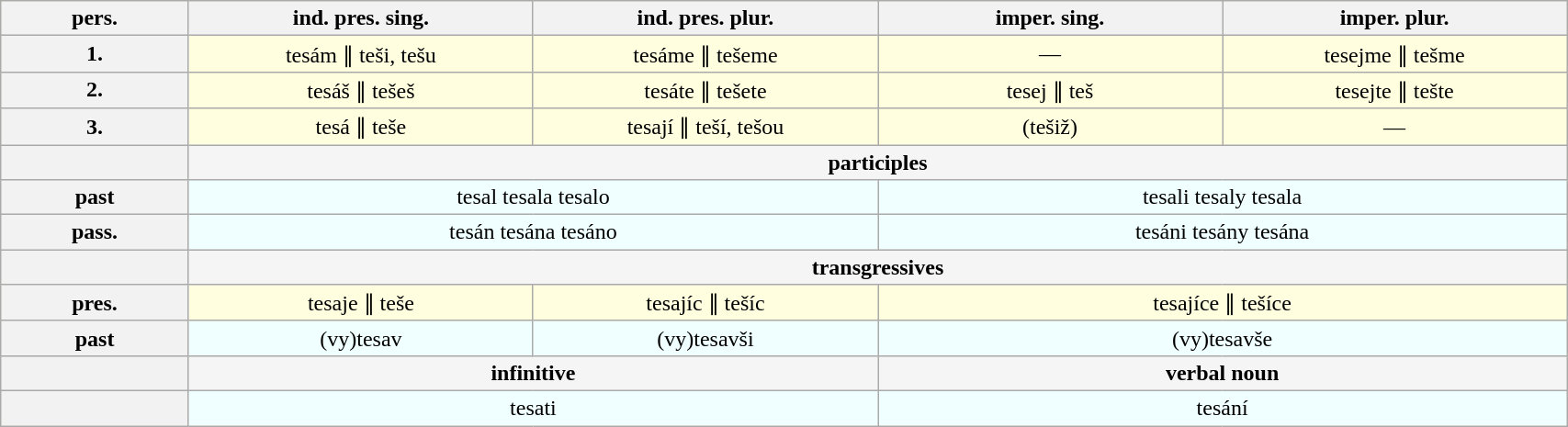<table class="wikitable" border="1" width=90% style="text-align:center; background:lightyellow">
<tr>
<th>pers.</th>
<th width=22%>ind. pres. sing.</th>
<th width=22%>ind. pres. plur.</th>
<th width=22%>imper. sing.</th>
<th width=22%>imper. plur.</th>
</tr>
<tr>
<th>1.</th>
<td>tesám ∥ teši, tešu</td>
<td>tesáme ∥ tešeme</td>
<td>—</td>
<td>tesejme ∥ tešme</td>
</tr>
<tr>
<th>2.</th>
<td>tesáš ∥ tešeš</td>
<td>tesáte ∥ tešete</td>
<td>tesej ∥ teš</td>
<td>tesejte ∥ tešte</td>
</tr>
<tr>
<th>3.</th>
<td>tesá ∥ teše</td>
<td>tesají ∥ teší, tešou</td>
<td>(tešiž)</td>
<td>—</td>
</tr>
<tr style="font-weight:bold; background:whitesmoke">
<th> </th>
<td colspan=4>participles</td>
</tr>
<tr style="background:azure">
<th>past</th>
<td colspan=2>tesal tesala tesalo</td>
<td colspan=2>tesali tesaly tesala</td>
</tr>
<tr style="background:azure">
<th>pass.</th>
<td colspan=2>tesán tesána tesáno</td>
<td colspan=2>tesáni tesány tesána</td>
</tr>
<tr style="font-weight:bold; background:whitesmoke">
<th> </th>
<td colspan=4>transgressives</td>
</tr>
<tr>
<th>pres.</th>
<td>tesaje ∥ teše</td>
<td>tesajíc ∥ tešíc</td>
<td colspan=2>tesajíce ∥ tešíce</td>
</tr>
<tr style="background:azure">
<th>past</th>
<td>(vy)tesav</td>
<td>(vy)tesavši</td>
<td colspan=2>(vy)tesavše</td>
</tr>
<tr style="font-weight:bold; background:whitesmoke">
<th> </th>
<td colspan=2>infinitive</td>
<td colspan=2>verbal noun</td>
</tr>
<tr style="background:azure">
<th> </th>
<td colspan=2>tesati</td>
<td colspan=2>tesání</td>
</tr>
</table>
